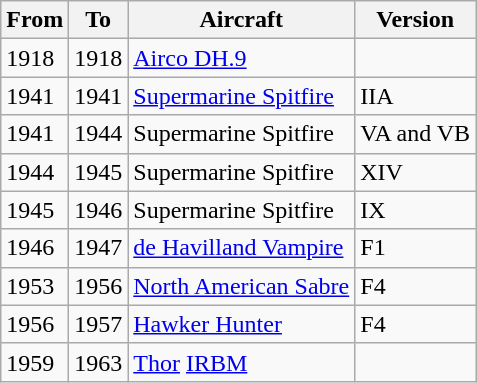<table class="wikitable">
<tr>
<th>From</th>
<th>To</th>
<th>Aircraft</th>
<th>Version</th>
</tr>
<tr>
<td>1918</td>
<td>1918</td>
<td><a href='#'>Airco DH.9</a></td>
<td></td>
</tr>
<tr>
<td>1941</td>
<td>1941</td>
<td><a href='#'>Supermarine Spitfire</a></td>
<td>IIA</td>
</tr>
<tr>
<td>1941</td>
<td>1944</td>
<td>Supermarine Spitfire</td>
<td>VA and VB</td>
</tr>
<tr>
<td>1944</td>
<td>1945</td>
<td>Supermarine Spitfire</td>
<td>XIV</td>
</tr>
<tr>
<td>1945</td>
<td>1946</td>
<td>Supermarine Spitfire</td>
<td>IX</td>
</tr>
<tr>
<td>1946</td>
<td>1947</td>
<td><a href='#'>de Havilland Vampire</a></td>
<td>F1</td>
</tr>
<tr>
<td>1953</td>
<td>1956</td>
<td><a href='#'>North American Sabre</a></td>
<td>F4</td>
</tr>
<tr>
<td>1956</td>
<td>1957</td>
<td><a href='#'>Hawker Hunter</a></td>
<td>F4</td>
</tr>
<tr>
<td>1959</td>
<td>1963</td>
<td><a href='#'>Thor</a> <a href='#'>IRBM</a></td>
<td></td>
</tr>
</table>
